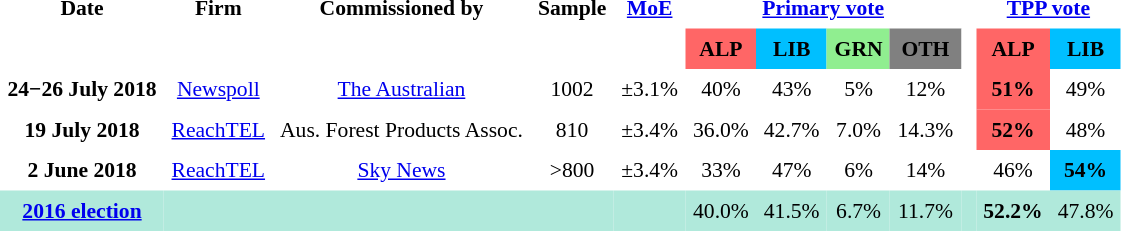<table class="toccolours" cellpadding="5" cellspacing="0" style="float:left; margin-right:.5em; margin-top:.4em; font-size:90%;">
<tr>
</tr>
<tr>
<th style="background:#; text-align:center;">Date</th>
<th style="background:#; text-align:center;">Firm</th>
<th style="background:#; text-align:center;">Commissioned by</th>
<th style="background:#; text-align:center;">Sample</th>
<th style="background:#; text-align:center;"><a href='#'>MoE</a></th>
<th style="background:#; text-align:center;" colspan="4"><a href='#'>Primary vote</a></th>
<th style="background:#; text-align:center;"></th>
<th style="background:#; text-align:center;" colspan="2"><a href='#'>TPP vote</a></th>
</tr>
<tr>
<th style="background:#; text-align:center;"></th>
<th style="background:#; text-align:center;"></th>
<th style="background:#; text-align:center;"></th>
<th style="background:#; text-align:center;"></th>
<th style="background:#; text-align:center;"></th>
<th style="background:#f66; text-align:center;">ALP</th>
<th style="background:#00bfff; text-align:center;">LIB</th>
<th style="background:#90ee90;">GRN</th>
<th style="background:gray;;">OTH</th>
<th style="background:#FFFFFF;;"></th>
<th style="background:#f66; text-align:center;">ALP</th>
<th style="background:#00bfff; text-align:center;">LIB</th>
</tr>
<tr>
<th style="text-align:center;" bgcolor="">24−26 July 2018</th>
<td style="text-align:center;" bgcolor=""><a href='#'>Newspoll</a></td>
<td style="text-align:center;" bgcolor=""><a href='#'>The Australian</a></td>
<td style="text-align:center;" bgcolor="">1002</td>
<td style="text-align:center;" bgcolor="">±3.1%</td>
<td width="" style="text-align:center; background:#;">40%</td>
<td width="" style="text-align:center; background:#;">43%</td>
<td width="" style="text-align:center; background:#;">5%</td>
<td width="" style="text-align:center; background:#;">12%</td>
<td width="" style="text-align:center; background:#;"></td>
<td width="" style="text-align:center; background:#f66;"><strong>51%</strong></td>
<td width="" style="text-align:center; background:#;">49%</td>
</tr>
<tr>
<th style="text-align:center;" bgcolor="">19 July 2018</th>
<td style="text-align:center;" bgcolor=""><a href='#'>ReachTEL</a></td>
<td style="text-align:center;" bgcolor="">Aus. Forest Products Assoc.</td>
<td style="text-align:center;" bgcolor="">810</td>
<td style="text-align:center;" bgcolor="">±3.4%</td>
<td width="" style="text-align:center; background:#;">36.0%</td>
<td width="" style="text-align:center; background:#;">42.7%</td>
<td width="" style="text-align:center; background:#;">7.0%</td>
<td width="" style="text-align:center; background:#;">14.3%</td>
<td width="" style="text-align:center; background:#;"></td>
<td width="" style="text-align:center; background:#f66;"><strong>52%</strong></td>
<td width="" style="text-align:center; background:#;">48%</td>
</tr>
<tr>
<th style="text-align:center;" bgcolor="">2 June 2018</th>
<td style="text-align:center;" bgcolor=""><a href='#'>ReachTEL</a></td>
<td style="text-align:center;" bgcolor=""><a href='#'>Sky News</a></td>
<td style="text-align:center;" bgcolor="">>800</td>
<td style="text-align:center;" bgcolor="">±3.4%</td>
<td width="" style="text-align:center; background:#;">33%</td>
<td width="" style="text-align:center; background:#;">47%</td>
<td width="" style="text-align:center; background:#;">6%</td>
<td width="" style="text-align:center; background:#;">14%</td>
<td width="" style="text-align:center; background:#;"></td>
<td width="" style="text-align:center; background:#;">46%</td>
<td width="" style="text-align:center; background:#00bfff;"><strong>54%</strong></td>
</tr>
<tr>
<th style="text-align:center; background:#b0e9db;"><strong><a href='#'>2016 election</a></strong></th>
<td width="" style="text-align:center; background:#b0e9db;"></td>
<td width="" style="text-align:center; background:#b0e9db;"></td>
<td width="" style="text-align:center; background:#b0e9db;"></td>
<td width="" style="text-align:center; background:#b0e9db;"></td>
<td width="" style="text-align:center; background:#b0e9db;">40.0%</td>
<td width="" style="text-align:center; background:#b0e9db;">41.5%</td>
<td width="" style="text-align:center; background:#b0e9db;">6.7%</td>
<td width="" style="text-align:center; background:#b0e9db;">11.7%</td>
<td width="" style="text-align:center; background:#b0e9db;"></td>
<td width="" style="text-align:center; background:#b0e9db;"><strong>52.2%</strong></td>
<td width="" style="text-align:center; background:#b0e9db;">47.8%</td>
</tr>
</table>
